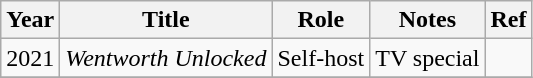<table class="wikitable sortable">
<tr>
<th>Year</th>
<th>Title</th>
<th>Role</th>
<th>Notes</th>
<th>Ref</th>
</tr>
<tr>
<td>2021</td>
<td><em>Wentworth Unlocked</em></td>
<td>Self-host</td>
<td>TV special</td>
<td><em></em></td>
</tr>
<tr>
</tr>
</table>
